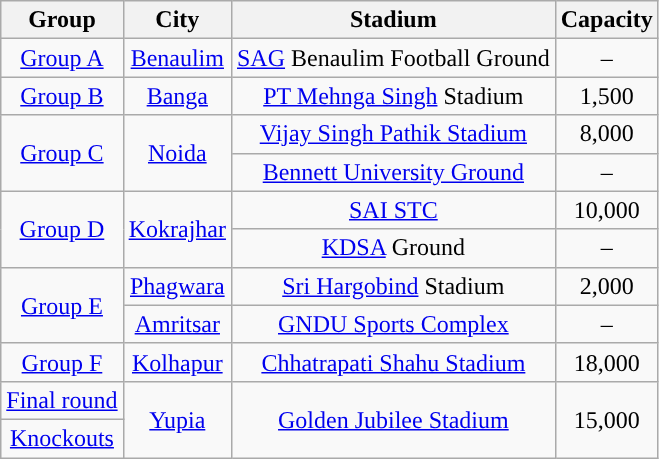<table class="wikitable sortable" style="text-align: center">
<tr>
<th>Group</th>
<th class="unsortable">City</th>
<th>Stadium</th>
<th>Capacity</th>
</tr>
<tr>
<td><a href='#'>Group A</a></td>
<td><a href='#'>Benaulim</a></td>
<td><a href='#'>SAG</a> Benaulim Football Ground</td>
<td>–</td>
</tr>
<tr>
<td><a href='#'>Group B</a></td>
<td><a href='#'>Banga</a></td>
<td><a href='#'>PT Mehnga Singh</a> Stadium</td>
<td>1,500</td>
</tr>
<tr>
<td rowspan="2"><a href='#'>Group C</a></td>
<td rowspan="2"><a href='#'>Noida</a></td>
<td><a href='#'>Vijay Singh Pathik Stadium</a></td>
<td>8,000</td>
</tr>
<tr>
<td><a href='#'>Bennett University Ground</a></td>
<td>–</td>
</tr>
<tr>
<td rowspan="2"><a href='#'>Group D</a></td>
<td rowspan="2"><a href='#'>Kokrajhar</a></td>
<td><a href='#'>SAI STC</a></td>
<td>10,000</td>
</tr>
<tr>
<td><a href='#'>KDSA</a> Ground</td>
<td>–</td>
</tr>
<tr>
<td rowspan="2"><a href='#'>Group E</a></td>
<td><a href='#'>Phagwara</a></td>
<td><a href='#'>Sri Hargobind</a> Stadium</td>
<td>2,000</td>
</tr>
<tr>
<td><a href='#'>Amritsar</a></td>
<td><a href='#'>GNDU Sports Complex</a></td>
<td>–</td>
</tr>
<tr>
<td><a href='#'>Group F</a></td>
<td><a href='#'>Kolhapur</a></td>
<td><a href='#'>Chhatrapati Shahu Stadium</a></td>
<td>18,000</td>
</tr>
<tr>
<td><a href='#'>Final round</a></td>
<td rowspan="2"><a href='#'>Yupia</a></td>
<td rowspan="2"><a href='#'>Golden Jubilee Stadium</a></td>
<td rowspan="2">15,000</td>
</tr>
<tr>
<td><a href='#'>Knockouts</a></td>
</tr>
</table>
